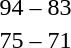<table style="text-align:center;">
<tr>
<th width=200></th>
<th width=100></th>
<th width=200></th>
<th></th>
</tr>
<tr>
<td align=right><strong></strong></td>
<td>94 – 83</td>
<td align=left></td>
</tr>
<tr>
<td align=right><strong></strong></td>
<td>75 – 71</td>
<td align=left></td>
</tr>
</table>
